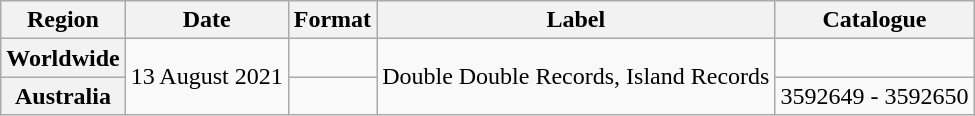<table class="wikitable plainrowheaders">
<tr>
<th scope="col">Region</th>
<th scope="col">Date</th>
<th scope="col">Format</th>
<th scope="col">Label</th>
<th scope="col">Catalogue</th>
</tr>
<tr>
<th scope="row">Worldwide</th>
<td rowspan="2">13 August 2021</td>
<td></td>
<td rowspan="2">Double Double Records, Island Records</td>
<td></td>
</tr>
<tr>
<th scope="row">Australia</th>
<td></td>
<td>3592649 - 3592650</td>
</tr>
</table>
